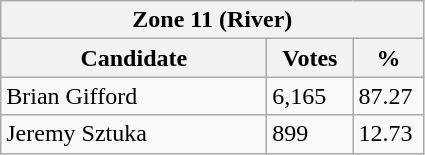<table class="wikitable">
<tr>
<th colspan="3">Zone 11 (River)</th>
</tr>
<tr>
<th style="width: 170px">Candidate</th>
<th style="width: 50px">Votes</th>
<th style="width: 40px">%</th>
</tr>
<tr>
<td>Brian Gifford</td>
<td>6,165</td>
<td>87.27</td>
</tr>
<tr>
<td>Jeremy Sztuka</td>
<td>899</td>
<td>12.73</td>
</tr>
</table>
